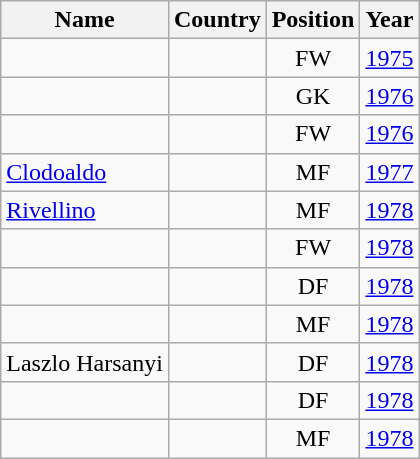<table class = "wikitable sortable">
<tr>
<th>Name</th>
<th>Country</th>
<th>Position</th>
<th>Year</th>
</tr>
<tr>
<td></td>
<td></td>
<td align="center">FW</td>
<td><a href='#'>1975</a></td>
</tr>
<tr>
<td></td>
<td></td>
<td align="center">GK</td>
<td><a href='#'>1976</a></td>
</tr>
<tr>
<td></td>
<td></td>
<td align="center">FW</td>
<td><a href='#'>1976</a></td>
</tr>
<tr>
<td><a href='#'>Clodoaldo</a></td>
<td></td>
<td align="center">MF</td>
<td><a href='#'>1977</a></td>
</tr>
<tr>
<td><a href='#'>Rivellino</a></td>
<td></td>
<td align="center">MF</td>
<td><a href='#'>1978</a></td>
</tr>
<tr>
<td></td>
<td></td>
<td align="center">FW</td>
<td><a href='#'>1978</a></td>
</tr>
<tr>
<td></td>
<td></td>
<td align="center">DF</td>
<td><a href='#'>1978</a></td>
</tr>
<tr>
<td></td>
<td></td>
<td align="center">MF</td>
<td><a href='#'>1978</a></td>
</tr>
<tr>
<td>Laszlo Harsanyi</td>
<td></td>
<td align="center">DF</td>
<td><a href='#'>1978</a></td>
</tr>
<tr>
<td></td>
<td></td>
<td align="center">DF</td>
<td><a href='#'>1978</a></td>
</tr>
<tr>
<td></td>
<td></td>
<td align="center">MF</td>
<td><a href='#'>1978</a> </td>
</tr>
</table>
